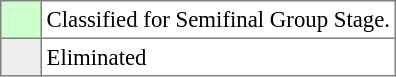<table bgcolor="#f7f8ff" cellpadding="3" cellspacing="0" border="1" style="font-size: 95%; border: gray solid 1px; border-collapse: collapse;text-align:center;">
<tr>
<td style="background:#CCFFCC;" width="20"></td>
<td bgcolor="#ffffff" align="left">Classified for Semifinal Group Stage.</td>
</tr>
<tr>
<td style="background: #EEEEEE;" width="20"></td>
<td bgcolor="#ffffff" align="left">Eliminated</td>
</tr>
</table>
